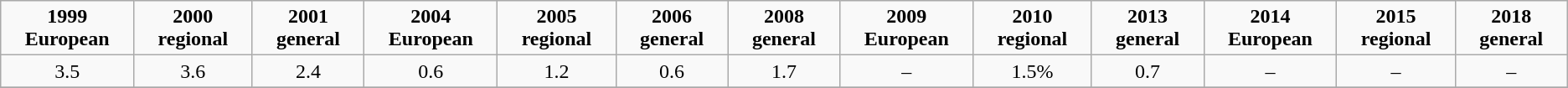<table class="wikitable" style="text-align:center">
<tr>
<td><strong>1999 European</strong></td>
<td><strong>2000 regional</strong></td>
<td><strong>2001 general</strong></td>
<td><strong>2004 European</strong></td>
<td><strong>2005 regional</strong></td>
<td><strong>2006 general</strong></td>
<td><strong>2008 general</strong></td>
<td><strong>2009 European</strong></td>
<td><strong>2010 regional</strong></td>
<td><strong>2013 general</strong></td>
<td><strong>2014 European</strong></td>
<td><strong>2015 regional</strong></td>
<td><strong>2018 general</strong></td>
</tr>
<tr>
<td>3.5</td>
<td>3.6</td>
<td>2.4</td>
<td>0.6</td>
<td>1.2</td>
<td>0.6</td>
<td>1.7</td>
<td>–</td>
<td>1.5%</td>
<td>0.7</td>
<td>–</td>
<td>–</td>
<td>–</td>
</tr>
<tr>
</tr>
</table>
